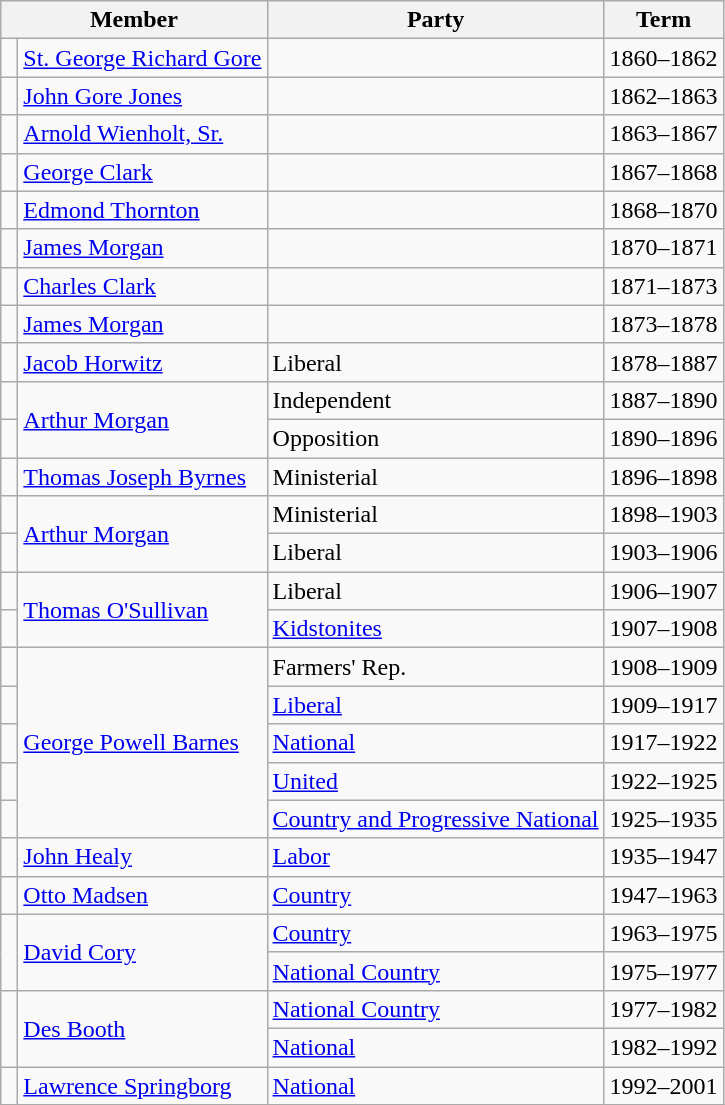<table class="wikitable">
<tr>
<th colspan="2">Member</th>
<th>Party</th>
<th>Term</th>
</tr>
<tr>
<td> </td>
<td><a href='#'>St. George Richard Gore</a></td>
<td></td>
<td>1860–1862</td>
</tr>
<tr>
<td> </td>
<td><a href='#'>John Gore Jones</a></td>
<td></td>
<td>1862–1863</td>
</tr>
<tr>
<td> </td>
<td><a href='#'>Arnold Wienholt, Sr.</a></td>
<td></td>
<td>1863–1867</td>
</tr>
<tr>
<td> </td>
<td><a href='#'>George Clark</a></td>
<td></td>
<td>1867–1868</td>
</tr>
<tr>
<td> </td>
<td><a href='#'>Edmond Thornton</a></td>
<td></td>
<td>1868–1870</td>
</tr>
<tr>
<td> </td>
<td><a href='#'>James Morgan</a></td>
<td></td>
<td>1870–1871</td>
</tr>
<tr>
<td> </td>
<td><a href='#'>Charles Clark</a></td>
<td></td>
<td>1871–1873</td>
</tr>
<tr>
<td> </td>
<td><a href='#'>James Morgan</a></td>
<td></td>
<td>1873–1878</td>
</tr>
<tr>
<td> </td>
<td><a href='#'>Jacob Horwitz</a></td>
<td>Liberal</td>
<td>1878–1887</td>
</tr>
<tr>
<td> </td>
<td rowspan=2><a href='#'>Arthur Morgan</a></td>
<td>Independent</td>
<td>1887–1890</td>
</tr>
<tr>
<td> </td>
<td>Opposition</td>
<td>1890–1896</td>
</tr>
<tr>
<td> </td>
<td><a href='#'>Thomas Joseph Byrnes</a></td>
<td>Ministerial</td>
<td>1896–1898</td>
</tr>
<tr>
<td> </td>
<td rowspan=2><a href='#'>Arthur Morgan</a></td>
<td>Ministerial</td>
<td>1898–1903</td>
</tr>
<tr>
<td> </td>
<td>Liberal</td>
<td>1903–1906</td>
</tr>
<tr>
<td> </td>
<td rowspan=2><a href='#'>Thomas O'Sullivan</a></td>
<td>Liberal</td>
<td>1906–1907</td>
</tr>
<tr>
<td> </td>
<td><a href='#'>Kidstonites</a></td>
<td>1907–1908</td>
</tr>
<tr>
<td> </td>
<td rowspan=5><a href='#'>George Powell Barnes</a></td>
<td>Farmers' Rep.</td>
<td>1908–1909</td>
</tr>
<tr>
<td> </td>
<td><a href='#'>Liberal</a></td>
<td>1909–1917</td>
</tr>
<tr>
<td> </td>
<td><a href='#'>National</a></td>
<td>1917–1922</td>
</tr>
<tr>
<td> </td>
<td><a href='#'>United</a></td>
<td>1922–1925</td>
</tr>
<tr>
<td> </td>
<td><a href='#'>Country and Progressive National</a></td>
<td>1925–1935</td>
</tr>
<tr>
<td> </td>
<td><a href='#'>John Healy</a></td>
<td><a href='#'>Labor</a></td>
<td>1935–1947</td>
</tr>
<tr>
<td> </td>
<td><a href='#'>Otto Madsen</a></td>
<td><a href='#'>Country</a></td>
<td>1947–1963</td>
</tr>
<tr>
<td rowspan=2 > </td>
<td rowspan=2><a href='#'>David Cory</a></td>
<td><a href='#'>Country</a></td>
<td>1963–1975</td>
</tr>
<tr>
<td><a href='#'>National Country</a></td>
<td>1975–1977</td>
</tr>
<tr>
<td rowspan=2 > </td>
<td rowspan=2><a href='#'>Des Booth</a></td>
<td><a href='#'>National Country</a></td>
<td>1977–1982</td>
</tr>
<tr>
<td><a href='#'>National</a></td>
<td>1982–1992</td>
</tr>
<tr>
<td> </td>
<td><a href='#'>Lawrence Springborg</a></td>
<td><a href='#'>National</a></td>
<td>1992–2001</td>
</tr>
<tr>
</tr>
</table>
